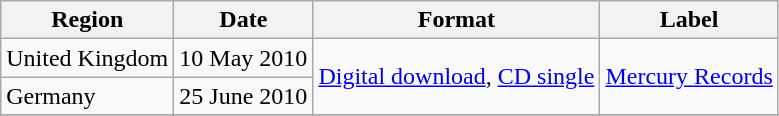<table class="wikitable" border="1">
<tr>
<th>Region</th>
<th>Date</th>
<th>Format</th>
<th>Label</th>
</tr>
<tr>
<td>United Kingdom</td>
<td>10 May 2010</td>
<td rowspan="2"><a href='#'>Digital download</a>, <a href='#'>CD single</a></td>
<td rowspan="2"><a href='#'>Mercury Records</a></td>
</tr>
<tr>
<td>Germany</td>
<td>25 June 2010</td>
</tr>
<tr>
</tr>
</table>
